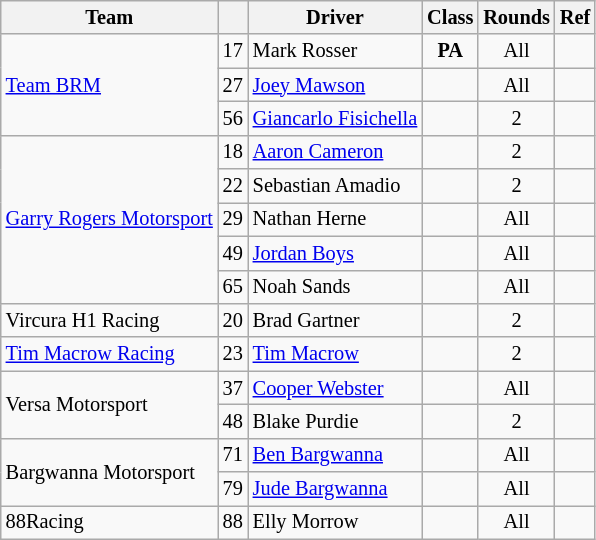<table class="wikitable" style="font-size:85%">
<tr>
<th>Team</th>
<th></th>
<th>Driver</th>
<th>Class</th>
<th>Rounds</th>
<th>Ref</th>
</tr>
<tr>
<td rowspan="3"><a href='#'>Team BRM</a></td>
<td align="center">17</td>
<td> Mark Rosser</td>
<td align="center"><strong><span>PA</span></strong></td>
<td align="center">All</td>
<td align="center"></td>
</tr>
<tr>
<td align="center">27</td>
<td> <a href='#'>Joey Mawson</a></td>
<td></td>
<td align="center">All</td>
<td align="center"></td>
</tr>
<tr>
<td align="center">56</td>
<td nowrap> <a href='#'>Giancarlo Fisichella</a></td>
<td></td>
<td align="center">2</td>
<td align="center"></td>
</tr>
<tr>
<td rowspan="5"><a href='#'>Garry Rogers Motorsport</a></td>
<td align="center">18</td>
<td> <a href='#'>Aaron Cameron</a></td>
<td></td>
<td align="center">2</td>
<td align="center"></td>
</tr>
<tr>
<td align="center">22</td>
<td> Sebastian Amadio</td>
<td></td>
<td align="center">2</td>
<td align="center"></td>
</tr>
<tr>
<td align="center">29</td>
<td> Nathan Herne</td>
<td></td>
<td align="center">All</td>
<td align="center"></td>
</tr>
<tr>
<td align="center">49</td>
<td> <a href='#'>Jordan Boys</a></td>
<td></td>
<td align="center">All</td>
<td align="center"></td>
</tr>
<tr>
<td align="center">65</td>
<td> Noah Sands</td>
<td></td>
<td align="center">All</td>
<td align="center"></td>
</tr>
<tr>
<td>Vircura H1 Racing</td>
<td align="center">20</td>
<td> Brad Gartner</td>
<td></td>
<td align="center">2</td>
<td align="center"></td>
</tr>
<tr>
<td><a href='#'>Tim Macrow Racing</a></td>
<td align="center">23</td>
<td> <a href='#'>Tim Macrow</a></td>
<td></td>
<td align="center">2</td>
<td align="center"></td>
</tr>
<tr>
<td rowspan="2">Versa Motorsport</td>
<td align="center">37</td>
<td> <a href='#'>Cooper Webster</a></td>
<td></td>
<td align="center">All</td>
<td align="center"></td>
</tr>
<tr>
<td align="center">48</td>
<td> Blake Purdie</td>
<td></td>
<td align="center">2</td>
<td align="center"></td>
</tr>
<tr>
<td rowspan="2">Bargwanna Motorsport</td>
<td align="center">71</td>
<td> <a href='#'>Ben Bargwanna</a></td>
<td></td>
<td align="center">All</td>
<td align="center"></td>
</tr>
<tr>
<td align="center">79</td>
<td> <a href='#'>Jude Bargwanna</a></td>
<td></td>
<td align="center">All</td>
<td align="center"></td>
</tr>
<tr>
<td>88Racing</td>
<td align="center">88</td>
<td> Elly Morrow</td>
<td></td>
<td align="center">All</td>
<td align="center"></td>
</tr>
</table>
